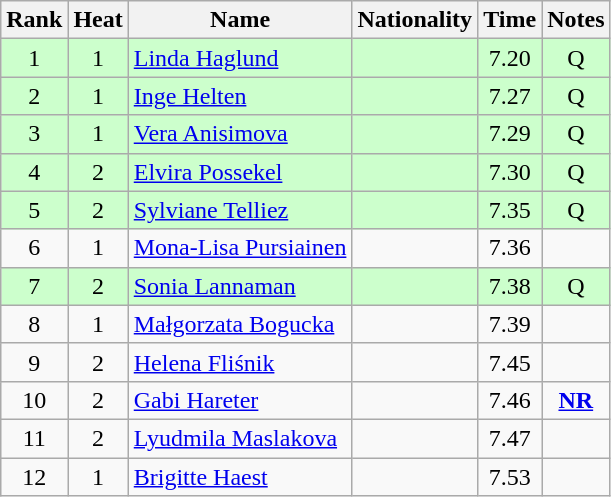<table class="wikitable sortable" style="text-align:center">
<tr>
<th>Rank</th>
<th>Heat</th>
<th>Name</th>
<th>Nationality</th>
<th>Time</th>
<th>Notes</th>
</tr>
<tr bgcolor=ccffcc>
<td>1</td>
<td>1</td>
<td align="left"><a href='#'>Linda Haglund</a></td>
<td align=left></td>
<td>7.20</td>
<td>Q</td>
</tr>
<tr bgcolor=ccffcc>
<td>2</td>
<td>1</td>
<td align="left"><a href='#'>Inge Helten</a></td>
<td align=left></td>
<td>7.27</td>
<td>Q</td>
</tr>
<tr bgcolor=ccffcc>
<td>3</td>
<td>1</td>
<td align="left"><a href='#'>Vera Anisimova</a></td>
<td align=left></td>
<td>7.29</td>
<td>Q</td>
</tr>
<tr bgcolor=ccffcc>
<td>4</td>
<td>2</td>
<td align="left"><a href='#'>Elvira Possekel</a></td>
<td align=left></td>
<td>7.30</td>
<td>Q</td>
</tr>
<tr bgcolor=ccffcc>
<td>5</td>
<td>2</td>
<td align="left"><a href='#'>Sylviane Telliez</a></td>
<td align=left></td>
<td>7.35</td>
<td>Q</td>
</tr>
<tr>
<td>6</td>
<td>1</td>
<td align="left"><a href='#'>Mona-Lisa Pursiainen</a></td>
<td align=left></td>
<td>7.36</td>
<td></td>
</tr>
<tr bgcolor=ccffcc>
<td>7</td>
<td>2</td>
<td align="left"><a href='#'>Sonia Lannaman</a></td>
<td align=left></td>
<td>7.38</td>
<td>Q</td>
</tr>
<tr>
<td>8</td>
<td>1</td>
<td align="left"><a href='#'>Małgorzata Bogucka</a></td>
<td align=left></td>
<td>7.39</td>
<td></td>
</tr>
<tr>
<td>9</td>
<td>2</td>
<td align="left"><a href='#'>Helena Fliśnik</a></td>
<td align=left></td>
<td>7.45</td>
<td></td>
</tr>
<tr>
<td>10</td>
<td>2</td>
<td align="left"><a href='#'>Gabi Hareter</a></td>
<td align=left></td>
<td>7.46</td>
<td><strong><a href='#'>NR</a></strong></td>
</tr>
<tr>
<td>11</td>
<td>2</td>
<td align="left"><a href='#'>Lyudmila Maslakova</a></td>
<td align=left></td>
<td>7.47</td>
<td></td>
</tr>
<tr>
<td>12</td>
<td>1</td>
<td align="left"><a href='#'>Brigitte Haest</a></td>
<td align=left></td>
<td>7.53</td>
<td></td>
</tr>
</table>
